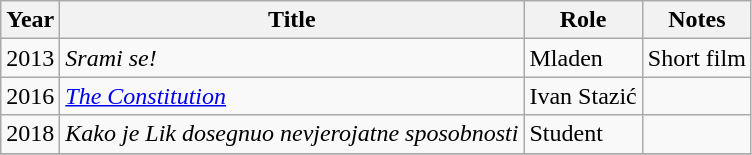<table class="wikitable sortable">
<tr>
<th>Year</th>
<th>Title</th>
<th>Role</th>
<th class="unsortable">Notes</th>
</tr>
<tr>
<td>2013</td>
<td><em>Srami se!</em></td>
<td>Mladen</td>
<td>Short film</td>
</tr>
<tr>
<td>2016</td>
<td><em><a href='#'>The Constitution</a></em></td>
<td>Ivan Stazić</td>
<td></td>
</tr>
<tr>
<td>2018</td>
<td><em>Kako je Lik dosegnuo nevjerojatne sposobnosti</em></td>
<td>Student</td>
<td></td>
</tr>
<tr>
</tr>
</table>
